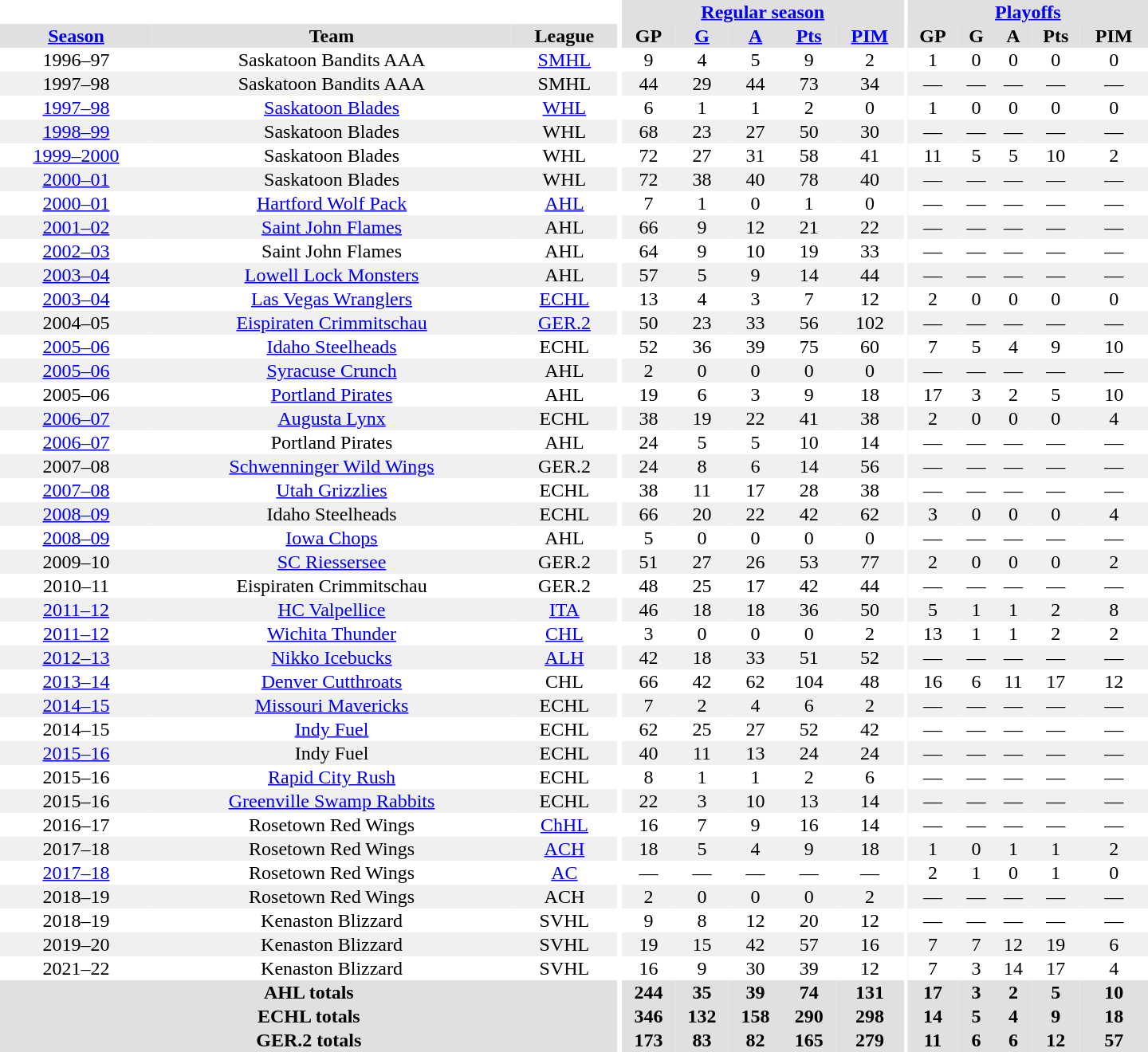<table border="0" cellpadding="1" cellspacing="0" style="text-align:center; width:60em">
<tr bgcolor="#e0e0e0">
<th colspan="3" bgcolor="#ffffff"></th>
<th rowspan="99" bgcolor="#ffffff"></th>
<th colspan="5"><a href='#'>Regular season</a></th>
<th rowspan="99" bgcolor="#ffffff"></th>
<th colspan="5"><a href='#'>Playoffs</a></th>
</tr>
<tr bgcolor="#e0e0e0">
<th><a href='#'>Season</a></th>
<th>Team</th>
<th>League</th>
<th>GP</th>
<th><a href='#'>G</a></th>
<th><a href='#'>A</a></th>
<th><a href='#'>Pts</a></th>
<th><a href='#'>PIM</a></th>
<th>GP</th>
<th>G</th>
<th>A</th>
<th>Pts</th>
<th>PIM</th>
</tr>
<tr>
<td>1996–97</td>
<td>Saskatoon Bandits AAA</td>
<td><a href='#'>SMHL</a></td>
<td>9</td>
<td>4</td>
<td>5</td>
<td>9</td>
<td>2</td>
<td>1</td>
<td>0</td>
<td>0</td>
<td>0</td>
<td>0</td>
</tr>
<tr bgcolor="#f0f0f0">
<td>1997–98</td>
<td>Saskatoon Bandits AAA</td>
<td>SMHL</td>
<td>44</td>
<td>29</td>
<td>44</td>
<td>73</td>
<td>34</td>
<td>—</td>
<td>—</td>
<td>—</td>
<td>—</td>
<td>—</td>
</tr>
<tr>
<td><a href='#'>1997–98</a></td>
<td><a href='#'>Saskatoon Blades</a></td>
<td><a href='#'>WHL</a></td>
<td>6</td>
<td>1</td>
<td>1</td>
<td>2</td>
<td>0</td>
<td>1</td>
<td>0</td>
<td>0</td>
<td>0</td>
<td>0</td>
</tr>
<tr bgcolor="#f0f0f0">
<td><a href='#'>1998–99</a></td>
<td>Saskatoon Blades</td>
<td>WHL</td>
<td>68</td>
<td>23</td>
<td>27</td>
<td>50</td>
<td>30</td>
<td>—</td>
<td>—</td>
<td>—</td>
<td>—</td>
<td>—</td>
</tr>
<tr>
<td><a href='#'>1999–2000</a></td>
<td>Saskatoon Blades</td>
<td>WHL</td>
<td>72</td>
<td>27</td>
<td>31</td>
<td>58</td>
<td>41</td>
<td>11</td>
<td>5</td>
<td>5</td>
<td>10</td>
<td>2</td>
</tr>
<tr bgcolor="#f0f0f0">
<td><a href='#'>2000–01</a></td>
<td>Saskatoon Blades</td>
<td>WHL</td>
<td>72</td>
<td>38</td>
<td>40</td>
<td>78</td>
<td>40</td>
<td>—</td>
<td>—</td>
<td>—</td>
<td>—</td>
<td>—</td>
</tr>
<tr>
<td><a href='#'>2000–01</a></td>
<td><a href='#'>Hartford Wolf Pack</a></td>
<td><a href='#'>AHL</a></td>
<td>7</td>
<td>1</td>
<td>0</td>
<td>1</td>
<td>0</td>
<td>—</td>
<td>—</td>
<td>—</td>
<td>—</td>
<td>—</td>
</tr>
<tr bgcolor="#f0f0f0">
<td><a href='#'>2001–02</a></td>
<td><a href='#'>Saint John Flames</a></td>
<td>AHL</td>
<td>66</td>
<td>9</td>
<td>12</td>
<td>21</td>
<td>22</td>
<td>—</td>
<td>—</td>
<td>—</td>
<td>—</td>
<td>—</td>
</tr>
<tr>
<td><a href='#'>2002–03</a></td>
<td>Saint John Flames</td>
<td>AHL</td>
<td>64</td>
<td>9</td>
<td>10</td>
<td>19</td>
<td>33</td>
<td>—</td>
<td>—</td>
<td>—</td>
<td>—</td>
<td>—</td>
</tr>
<tr bgcolor="#f0f0f0">
<td><a href='#'>2003–04</a></td>
<td><a href='#'>Lowell Lock Monsters</a></td>
<td>AHL</td>
<td>57</td>
<td>5</td>
<td>9</td>
<td>14</td>
<td>44</td>
<td>—</td>
<td>—</td>
<td>—</td>
<td>—</td>
<td>—</td>
</tr>
<tr>
<td><a href='#'>2003–04</a></td>
<td><a href='#'>Las Vegas Wranglers</a></td>
<td><a href='#'>ECHL</a></td>
<td>13</td>
<td>4</td>
<td>3</td>
<td>7</td>
<td>12</td>
<td>2</td>
<td>0</td>
<td>0</td>
<td>0</td>
<td>0</td>
</tr>
<tr bgcolor="#f0f0f0">
<td>2004–05</td>
<td><a href='#'>Eispiraten Crimmitschau</a></td>
<td><a href='#'>GER.2</a></td>
<td>50</td>
<td>23</td>
<td>33</td>
<td>56</td>
<td>102</td>
<td>—</td>
<td>—</td>
<td>—</td>
<td>—</td>
<td>—</td>
</tr>
<tr>
<td><a href='#'>2005–06</a></td>
<td><a href='#'>Idaho Steelheads</a></td>
<td>ECHL</td>
<td>52</td>
<td>36</td>
<td>39</td>
<td>75</td>
<td>60</td>
<td>7</td>
<td>5</td>
<td>4</td>
<td>9</td>
<td>10</td>
</tr>
<tr bgcolor="#f0f0f0">
<td><a href='#'>2005–06</a></td>
<td><a href='#'>Syracuse Crunch</a></td>
<td>AHL</td>
<td>2</td>
<td>0</td>
<td>0</td>
<td>0</td>
<td>0</td>
<td>—</td>
<td>—</td>
<td>—</td>
<td>—</td>
<td>—</td>
</tr>
<tr>
<td>2005–06</td>
<td><a href='#'>Portland Pirates</a></td>
<td>AHL</td>
<td>19</td>
<td>6</td>
<td>3</td>
<td>9</td>
<td>18</td>
<td>17</td>
<td>3</td>
<td>2</td>
<td>5</td>
<td>10</td>
</tr>
<tr bgcolor="#f0f0f0">
<td><a href='#'>2006–07</a></td>
<td><a href='#'>Augusta Lynx</a></td>
<td>ECHL</td>
<td>38</td>
<td>19</td>
<td>22</td>
<td>41</td>
<td>38</td>
<td>2</td>
<td>0</td>
<td>0</td>
<td>0</td>
<td>4</td>
</tr>
<tr>
<td><a href='#'>2006–07</a></td>
<td>Portland Pirates</td>
<td>AHL</td>
<td>24</td>
<td>5</td>
<td>5</td>
<td>10</td>
<td>14</td>
<td>—</td>
<td>—</td>
<td>—</td>
<td>—</td>
<td>—</td>
</tr>
<tr bgcolor="#f0f0f0">
<td>2007–08</td>
<td><a href='#'>Schwenninger Wild Wings</a></td>
<td>GER.2</td>
<td>24</td>
<td>8</td>
<td>6</td>
<td>14</td>
<td>56</td>
<td>—</td>
<td>—</td>
<td>—</td>
<td>—</td>
<td>—</td>
</tr>
<tr>
<td><a href='#'>2007–08</a></td>
<td><a href='#'>Utah Grizzlies</a></td>
<td>ECHL</td>
<td>38</td>
<td>11</td>
<td>17</td>
<td>28</td>
<td>38</td>
<td>—</td>
<td>—</td>
<td>—</td>
<td>—</td>
<td>—</td>
</tr>
<tr bgcolor="#f0f0f0">
<td><a href='#'>2008–09</a></td>
<td>Idaho Steelheads</td>
<td>ECHL</td>
<td>66</td>
<td>20</td>
<td>22</td>
<td>42</td>
<td>62</td>
<td>3</td>
<td>0</td>
<td>0</td>
<td>0</td>
<td>4</td>
</tr>
<tr>
<td><a href='#'>2008–09</a></td>
<td><a href='#'>Iowa Chops</a></td>
<td>AHL</td>
<td>5</td>
<td>0</td>
<td>0</td>
<td>0</td>
<td>0</td>
<td>—</td>
<td>—</td>
<td>—</td>
<td>—</td>
<td>—</td>
</tr>
<tr bgcolor="#f0f0f0">
<td>2009–10</td>
<td><a href='#'>SC Riessersee</a></td>
<td>GER.2</td>
<td>51</td>
<td>27</td>
<td>26</td>
<td>53</td>
<td>77</td>
<td>2</td>
<td>0</td>
<td>0</td>
<td>0</td>
<td>2</td>
</tr>
<tr>
<td>2010–11</td>
<td>Eispiraten Crimmitschau</td>
<td>GER.2</td>
<td>48</td>
<td>25</td>
<td>17</td>
<td>42</td>
<td>44</td>
<td>—</td>
<td>—</td>
<td>—</td>
<td>—</td>
<td>—</td>
</tr>
<tr bgcolor="#f0f0f0">
<td><a href='#'>2011–12</a></td>
<td><a href='#'>HC Valpellice</a></td>
<td><a href='#'>ITA</a></td>
<td>46</td>
<td>18</td>
<td>18</td>
<td>36</td>
<td>50</td>
<td>5</td>
<td>1</td>
<td>1</td>
<td>2</td>
<td>8</td>
</tr>
<tr>
<td><a href='#'>2011–12</a></td>
<td><a href='#'>Wichita Thunder</a></td>
<td><a href='#'>CHL</a></td>
<td>3</td>
<td>0</td>
<td>0</td>
<td>0</td>
<td>2</td>
<td>13</td>
<td>1</td>
<td>1</td>
<td>2</td>
<td>2</td>
</tr>
<tr bgcolor="#f0f0f0">
<td><a href='#'>2012–13</a></td>
<td><a href='#'>Nikko Icebucks</a></td>
<td><a href='#'>ALH</a></td>
<td>42</td>
<td>18</td>
<td>33</td>
<td>51</td>
<td>52</td>
<td>—</td>
<td>—</td>
<td>—</td>
<td>—</td>
<td>—</td>
</tr>
<tr>
<td><a href='#'>2013–14</a></td>
<td><a href='#'>Denver Cutthroats</a></td>
<td>CHL</td>
<td>66</td>
<td>42</td>
<td>62</td>
<td>104</td>
<td>48</td>
<td>16</td>
<td>6</td>
<td>11</td>
<td>17</td>
<td>12</td>
</tr>
<tr bgcolor="#f0f0f0">
<td><a href='#'>2014–15</a></td>
<td><a href='#'>Missouri Mavericks</a></td>
<td>ECHL</td>
<td>7</td>
<td>2</td>
<td>4</td>
<td>6</td>
<td>2</td>
<td>—</td>
<td>—</td>
<td>—</td>
<td>—</td>
<td>—</td>
</tr>
<tr>
<td>2014–15</td>
<td><a href='#'>Indy Fuel</a></td>
<td>ECHL</td>
<td>62</td>
<td>25</td>
<td>27</td>
<td>52</td>
<td>42</td>
<td>—</td>
<td>—</td>
<td>—</td>
<td>—</td>
<td>—</td>
</tr>
<tr bgcolor="#f0f0f0">
<td><a href='#'>2015–16</a></td>
<td>Indy Fuel</td>
<td>ECHL</td>
<td>40</td>
<td>11</td>
<td>13</td>
<td>24</td>
<td>24</td>
<td>—</td>
<td>—</td>
<td>—</td>
<td>—</td>
<td>—</td>
</tr>
<tr>
<td>2015–16</td>
<td><a href='#'>Rapid City Rush</a></td>
<td>ECHL</td>
<td>8</td>
<td>1</td>
<td>1</td>
<td>2</td>
<td>6</td>
<td>—</td>
<td>—</td>
<td>—</td>
<td>—</td>
<td>—</td>
</tr>
<tr bgcolor="#f0f0f0">
<td>2015–16</td>
<td><a href='#'>Greenville Swamp Rabbits</a></td>
<td>ECHL</td>
<td>22</td>
<td>3</td>
<td>10</td>
<td>13</td>
<td>14</td>
<td>—</td>
<td>—</td>
<td>—</td>
<td>—</td>
<td>—</td>
</tr>
<tr>
<td>2016–17</td>
<td>Rosetown Red Wings</td>
<td><a href='#'>ChHL</a></td>
<td>16</td>
<td>7</td>
<td>9</td>
<td>16</td>
<td>14</td>
<td>—</td>
<td>—</td>
<td>—</td>
<td>—</td>
<td>—</td>
</tr>
<tr bgcolor="#f0f0f0">
<td>2017–18</td>
<td>Rosetown Red Wings</td>
<td><a href='#'>ACH</a></td>
<td>18</td>
<td>5</td>
<td>4</td>
<td>9</td>
<td>18</td>
<td>1</td>
<td>0</td>
<td>1</td>
<td>1</td>
<td>2</td>
</tr>
<tr>
<td><a href='#'>2017–18</a></td>
<td>Rosetown Red Wings</td>
<td><a href='#'>AC</a></td>
<td>—</td>
<td>—</td>
<td>—</td>
<td>—</td>
<td>—</td>
<td>2</td>
<td>1</td>
<td>0</td>
<td>1</td>
<td>0</td>
</tr>
<tr bgcolor="#f0f0f0">
<td>2018–19</td>
<td>Rosetown Red Wings</td>
<td>ACH</td>
<td>2</td>
<td>0</td>
<td>0</td>
<td>0</td>
<td>2</td>
<td>—</td>
<td>—</td>
<td>—</td>
<td>—</td>
<td>—</td>
</tr>
<tr>
<td>2018–19</td>
<td>Kenaston Blizzard</td>
<td>SVHL</td>
<td>9</td>
<td>8</td>
<td>12</td>
<td>20</td>
<td>12</td>
<td>—</td>
<td>—</td>
<td>—</td>
<td>—</td>
<td>—</td>
</tr>
<tr bgcolor="#f0f0f0">
<td>2019–20</td>
<td>Kenaston Blizzard</td>
<td>SVHL</td>
<td>19</td>
<td>15</td>
<td>42</td>
<td>57</td>
<td>16</td>
<td>7</td>
<td>7</td>
<td>12</td>
<td>19</td>
<td>6</td>
</tr>
<tr>
<td>2021–22</td>
<td>Kenaston Blizzard</td>
<td>SVHL</td>
<td>16</td>
<td>9</td>
<td>30</td>
<td>39</td>
<td>12</td>
<td>7</td>
<td>3</td>
<td>14</td>
<td>17</td>
<td>4</td>
</tr>
<tr bgcolor="#e0e0e0">
<th colspan="3">AHL totals</th>
<th>244</th>
<th>35</th>
<th>39</th>
<th>74</th>
<th>131</th>
<th>17</th>
<th>3</th>
<th>2</th>
<th>5</th>
<th>10</th>
</tr>
<tr bgcolor="#e0e0e0">
<th colspan="3">ECHL totals</th>
<th>346</th>
<th>132</th>
<th>158</th>
<th>290</th>
<th>298</th>
<th>14</th>
<th>5</th>
<th>4</th>
<th>9</th>
<th>18</th>
</tr>
<tr bgcolor="#e0e0e0">
<th colspan="3">GER.2 totals</th>
<th>173</th>
<th>83</th>
<th>82</th>
<th>165</th>
<th>279</th>
<th>11</th>
<th>6</th>
<th>6</th>
<th>12</th>
<th>57</th>
</tr>
</table>
